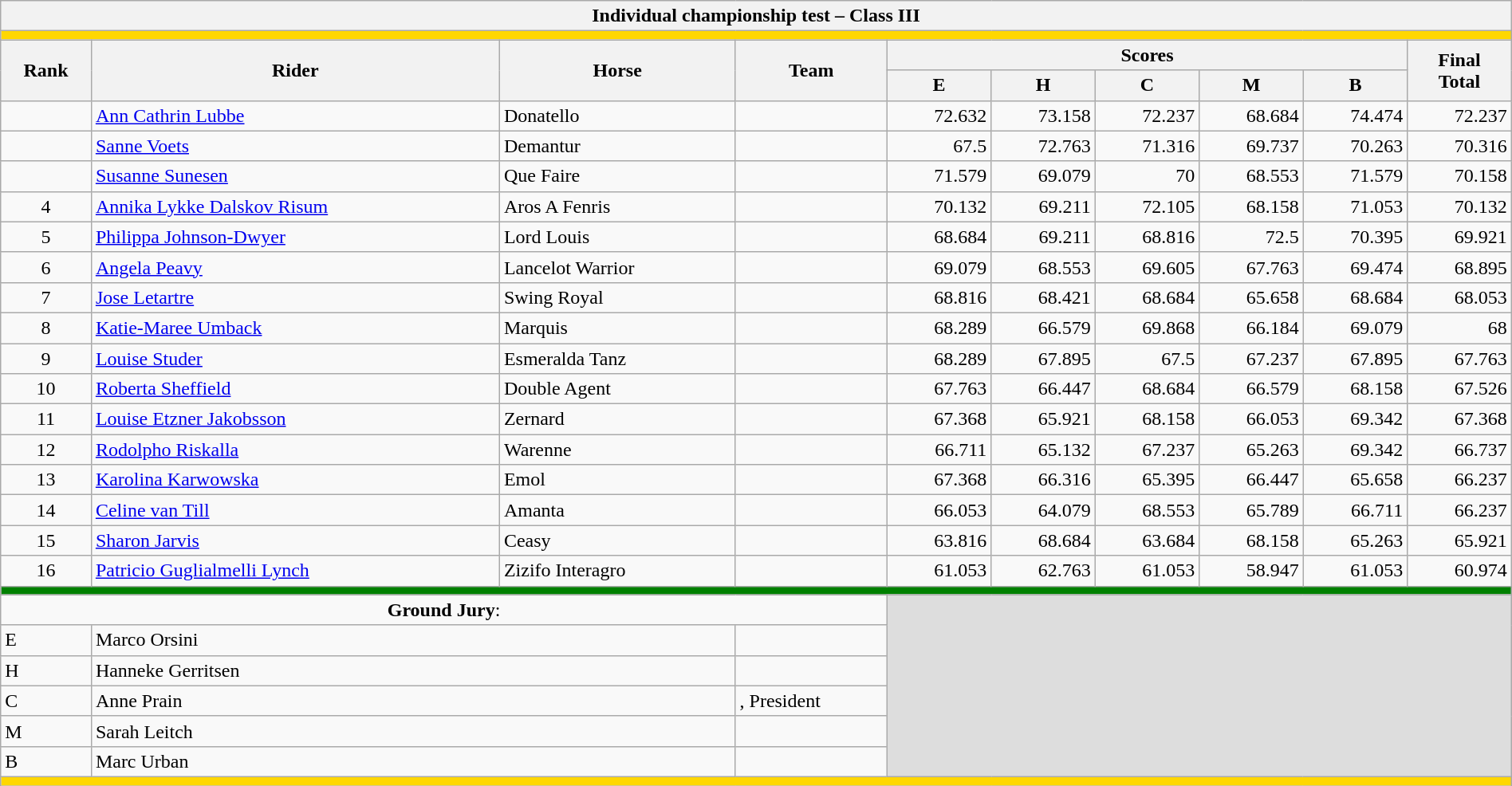<table class=wikitable style="font-size:100%" width="100%">
<tr>
<th colspan="14">Individual championship test – Class III</th>
</tr>
<tr>
<td colspan="14" bgcolor="gold"></td>
</tr>
<tr>
<th rowspan="2">Rank</th>
<th rowspan="2">Rider</th>
<th rowspan="2">Horse</th>
<th rowspan="2">Team</th>
<th colspan="5">Scores</th>
<th rowspan="2">Final<br>Total</th>
</tr>
<tr>
<th>E</th>
<th>H</th>
<th>C</th>
<th>M</th>
<th>B</th>
</tr>
<tr>
<td align=center></td>
<td><a href='#'>Ann Cathrin Lubbe</a></td>
<td>Donatello</td>
<td></td>
<td align=right>72.632</td>
<td align=right>73.158</td>
<td align=right>72.237</td>
<td align=right>68.684</td>
<td align=right>74.474</td>
<td align=right>72.237</td>
</tr>
<tr>
<td align=center></td>
<td><a href='#'>Sanne Voets</a></td>
<td>Demantur</td>
<td></td>
<td align=right>67.5</td>
<td align=right>72.763</td>
<td align=right>71.316</td>
<td align=right>69.737</td>
<td align=right>70.263</td>
<td align=right>70.316</td>
</tr>
<tr>
<td align=center></td>
<td><a href='#'>Susanne Sunesen</a></td>
<td>Que Faire</td>
<td></td>
<td align=right>71.579</td>
<td align=right>69.079</td>
<td align=right>70</td>
<td align=right>68.553</td>
<td align=right>71.579</td>
<td align=right>70.158</td>
</tr>
<tr>
<td align=center>4</td>
<td><a href='#'>Annika Lykke Dalskov Risum</a></td>
<td>Aros A Fenris</td>
<td></td>
<td align=right>70.132</td>
<td align=right>69.211</td>
<td align=right>72.105</td>
<td align=right>68.158</td>
<td align=right>71.053</td>
<td align=right>70.132</td>
</tr>
<tr>
<td align=center>5</td>
<td><a href='#'>Philippa Johnson-Dwyer</a></td>
<td>Lord Louis</td>
<td></td>
<td align=right>68.684</td>
<td align=right>69.211</td>
<td align=right>68.816</td>
<td align=right>72.5</td>
<td align=right>70.395</td>
<td align=right>69.921</td>
</tr>
<tr>
<td align=center>6</td>
<td><a href='#'>Angela Peavy</a></td>
<td>Lancelot Warrior</td>
<td></td>
<td align=right>69.079</td>
<td align=right>68.553</td>
<td align=right>69.605</td>
<td align=right>67.763</td>
<td align=right>69.474</td>
<td align=right>68.895</td>
</tr>
<tr>
<td align=center>7</td>
<td><a href='#'>Jose Letartre</a></td>
<td>Swing Royal</td>
<td></td>
<td align=right>68.816</td>
<td align=right>68.421</td>
<td align=right>68.684</td>
<td align=right>65.658</td>
<td align=right>68.684</td>
<td align=right>68.053</td>
</tr>
<tr>
<td align=center>8</td>
<td><a href='#'>Katie-Maree Umback</a></td>
<td>Marquis</td>
<td></td>
<td align=right>68.289</td>
<td align=right>66.579</td>
<td align=right>69.868</td>
<td align=right>66.184</td>
<td align=right>69.079</td>
<td align=right>68</td>
</tr>
<tr>
<td align=center>9</td>
<td><a href='#'>Louise Studer</a></td>
<td>Esmeralda Tanz</td>
<td></td>
<td align=right>68.289</td>
<td align=right>67.895</td>
<td align=right>67.5</td>
<td align=right>67.237</td>
<td align=right>67.895</td>
<td align=right>67.763</td>
</tr>
<tr>
<td align=center>10</td>
<td><a href='#'>Roberta Sheffield</a></td>
<td>Double Agent</td>
<td></td>
<td align=right>67.763</td>
<td align=right>66.447</td>
<td align=right>68.684</td>
<td align=right>66.579</td>
<td align=right>68.158</td>
<td align=right>67.526</td>
</tr>
<tr>
<td align=center>11</td>
<td><a href='#'>Louise Etzner Jakobsson</a></td>
<td>Zernard</td>
<td></td>
<td align=right>67.368</td>
<td align=right>65.921</td>
<td align=right>68.158</td>
<td align=right>66.053</td>
<td align=right>69.342</td>
<td align=right>67.368</td>
</tr>
<tr>
<td align=center>12</td>
<td><a href='#'>Rodolpho Riskalla</a></td>
<td>Warenne</td>
<td></td>
<td align=right>66.711</td>
<td align=right>65.132</td>
<td align=right>67.237</td>
<td align=right>65.263</td>
<td align=right>69.342</td>
<td align=right>66.737</td>
</tr>
<tr>
<td align=center>13</td>
<td><a href='#'>Karolina Karwowska</a></td>
<td>Emol</td>
<td></td>
<td align=right>67.368</td>
<td align=right>66.316</td>
<td align=right>65.395</td>
<td align=right>66.447</td>
<td align=right>65.658</td>
<td align=right>66.237</td>
</tr>
<tr>
<td align=center>14</td>
<td><a href='#'>Celine van Till</a></td>
<td>Amanta</td>
<td></td>
<td align=right>66.053</td>
<td align=right>64.079</td>
<td align=right>68.553</td>
<td align=right>65.789</td>
<td align=right>66.711</td>
<td align=right>66.237</td>
</tr>
<tr>
<td align=center>15</td>
<td><a href='#'>Sharon Jarvis</a></td>
<td>Ceasy</td>
<td></td>
<td align=right>63.816</td>
<td align=right>68.684</td>
<td align=right>63.684</td>
<td align=right>68.158</td>
<td align=right>65.263</td>
<td align=right>65.921</td>
</tr>
<tr>
<td align=center>16</td>
<td><a href='#'>Patricio Guglialmelli Lynch</a></td>
<td>Zizifo Interagro</td>
<td></td>
<td align=right>61.053</td>
<td align=right>62.763</td>
<td align=right>61.053</td>
<td align=right>58.947</td>
<td align=right>61.053</td>
<td align=right>60.974</td>
</tr>
<tr>
<td colspan="14" bgcolor="green"></td>
</tr>
<tr>
<td colspan="4" align="center"><strong>Ground Jury</strong>:</td>
<td colspan="8" rowspan="6" bgcolor="#dddddd"></td>
</tr>
<tr>
<td>E</td>
<td colspan="2">Marco Orsini</td>
<td></td>
</tr>
<tr>
<td>H</td>
<td colspan="2">Hanneke Gerritsen</td>
<td></td>
</tr>
<tr>
<td>C</td>
<td colspan="2">Anne Prain</td>
<td>, President</td>
</tr>
<tr>
<td>M</td>
<td colspan="2">Sarah Leitch</td>
<td></td>
</tr>
<tr>
<td>B</td>
<td colspan="2">Marc Urban</td>
<td></td>
</tr>
<tr>
<td colspan=14 bgcolor="gold"></td>
</tr>
</table>
